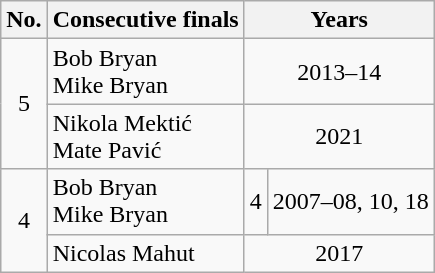<table class="wikitable nowrap" style="text-align:center; display:inline-table">
<tr>
<th scope="col">No.</th>
<th scope="col">Consecutive finals</th>
<th colspan="2" scope="col">Years</th>
</tr>
<tr>
<td rowspan="2">5</td>
<td style="text-align: left;"> Bob Bryan<br> Mike Bryan</td>
<td colspan="2">2013–14</td>
</tr>
<tr>
<td style="text-align: left;"> Nikola Mektić <br> Mate Pavić</td>
<td colspan="2">2021</td>
</tr>
<tr>
<td rowspan=2>4</td>
<td style="text-align: left;"> Bob Bryan<br> Mike Bryan</td>
<td>4</td>
<td>2007–08, 10, 18</td>
</tr>
<tr>
<td style="text-align: left;"> Nicolas Mahut</td>
<td colspan=2>2017</td>
</tr>
</table>
